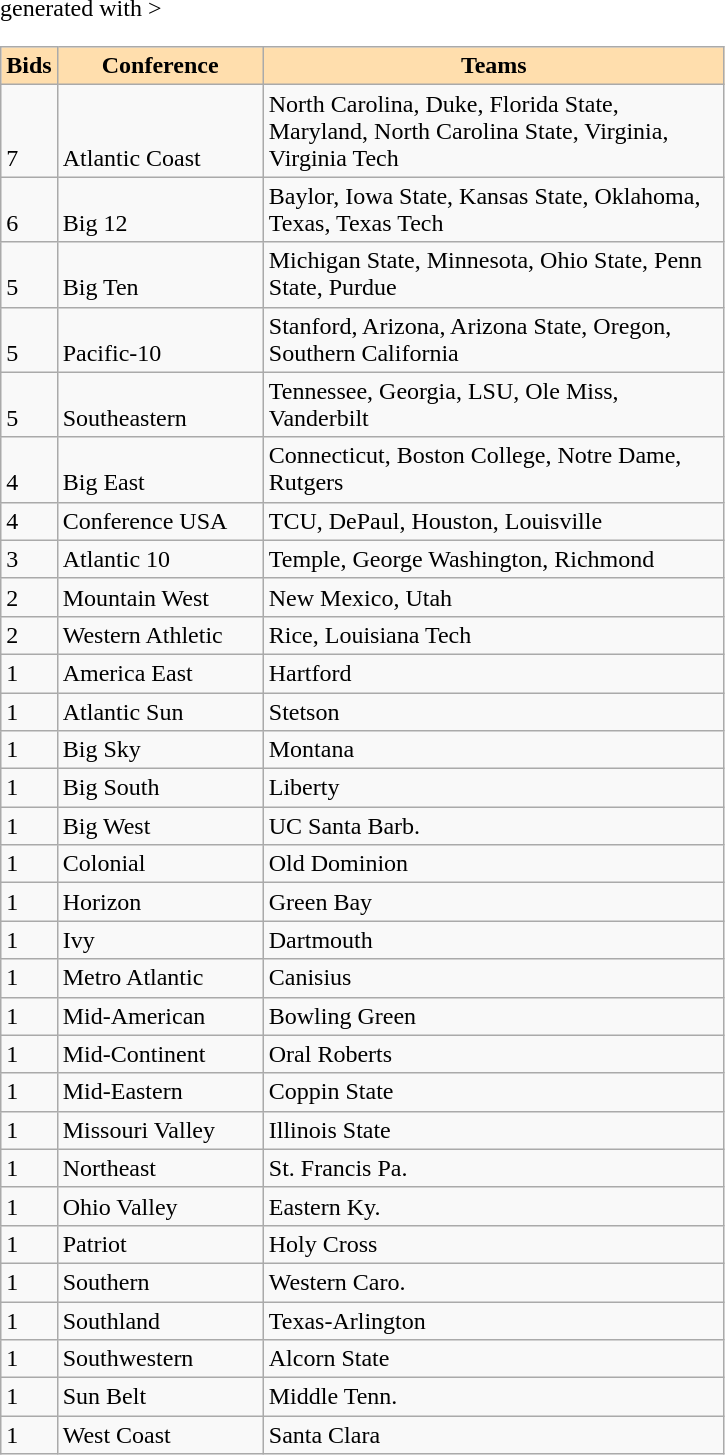<table class="wikitable" <hiddentext>generated with  >
<tr style="background-color:#FFDEAD;font-weight:bold"  align="center" valign="bottom">
<td width="28"  height="14">Bids</td>
<td width="130">Conference</td>
<td width="300">Teams</td>
</tr>
<tr valign="bottom">
<td height="14">7</td>
<td>Atlantic Coast</td>
<td>North Carolina, Duke, Florida State, Maryland, North Carolina State,  Virginia, Virginia Tech</td>
</tr>
<tr valign="bottom">
<td height="14">6</td>
<td>Big 12</td>
<td>Baylor, Iowa State, Kansas State, Oklahoma, Texas, Texas Tech</td>
</tr>
<tr valign="bottom">
<td height="14">5</td>
<td>Big Ten</td>
<td>Michigan State, Minnesota, Ohio State, Penn State, Purdue</td>
</tr>
<tr valign="bottom">
<td height="14">5</td>
<td>Pacific-10</td>
<td>Stanford, Arizona, Arizona State, Oregon, Southern California</td>
</tr>
<tr valign="bottom">
<td height="14">5</td>
<td>Southeastern</td>
<td>Tennessee, Georgia, LSU, Ole Miss, Vanderbilt</td>
</tr>
<tr valign="bottom">
<td height="14">4</td>
<td>Big East</td>
<td>Connecticut, Boston College, Notre Dame, Rutgers</td>
</tr>
<tr valign="bottom">
<td height="14">4</td>
<td>Conference USA</td>
<td>TCU, DePaul, Houston, Louisville</td>
</tr>
<tr valign="bottom">
<td height="14">3</td>
<td>Atlantic 10</td>
<td>Temple, George Washington, Richmond</td>
</tr>
<tr valign="bottom">
<td height="14">2</td>
<td>Mountain West</td>
<td>New Mexico, Utah</td>
</tr>
<tr valign="bottom">
<td height="14">2</td>
<td>Western Athletic</td>
<td>Rice, Louisiana Tech</td>
</tr>
<tr valign="bottom">
<td height="14">1</td>
<td>America East</td>
<td>Hartford</td>
</tr>
<tr valign="bottom">
<td height="14">1</td>
<td>Atlantic Sun</td>
<td>Stetson</td>
</tr>
<tr valign="bottom">
<td height="14">1</td>
<td>Big Sky</td>
<td>Montana</td>
</tr>
<tr valign="bottom">
<td height="14">1</td>
<td>Big South</td>
<td>Liberty</td>
</tr>
<tr valign="bottom">
<td height="14">1</td>
<td>Big West</td>
<td>UC  Santa Barb.</td>
</tr>
<tr valign="bottom">
<td height="14">1</td>
<td>Colonial</td>
<td>Old  Dominion</td>
</tr>
<tr valign="bottom">
<td height="14">1</td>
<td>Horizon</td>
<td>Green Bay</td>
</tr>
<tr valign="bottom">
<td height="14">1</td>
<td>Ivy</td>
<td>Dartmouth</td>
</tr>
<tr valign="bottom">
<td height="14">1</td>
<td>Metro Atlantic</td>
<td>Canisius</td>
</tr>
<tr valign="bottom">
<td height="14">1</td>
<td>Mid-American</td>
<td>Bowling Green</td>
</tr>
<tr valign="bottom">
<td height="14">1</td>
<td>Mid-Continent</td>
<td>Oral Roberts</td>
</tr>
<tr valign="bottom">
<td height="14">1</td>
<td>Mid-Eastern</td>
<td>Coppin State</td>
</tr>
<tr valign="bottom">
<td height="14">1</td>
<td>Missouri Valley</td>
<td>Illinois State</td>
</tr>
<tr valign="bottom">
<td height="14">1</td>
<td>Northeast</td>
<td>St. Francis Pa.</td>
</tr>
<tr valign="bottom">
<td height="14">1</td>
<td>Ohio Valley</td>
<td>Eastern Ky.</td>
</tr>
<tr valign="bottom">
<td height="14">1</td>
<td>Patriot</td>
<td>Holy Cross</td>
</tr>
<tr valign="bottom">
<td height="14">1</td>
<td>Southern</td>
<td>Western Caro.</td>
</tr>
<tr valign="bottom">
<td height="14">1</td>
<td>Southland</td>
<td>Texas-Arlington</td>
</tr>
<tr valign="bottom">
<td height="14">1</td>
<td>Southwestern</td>
<td>Alcorn State</td>
</tr>
<tr valign="bottom">
<td height="14">1</td>
<td>Sun Belt</td>
<td>Middle Tenn.</td>
</tr>
<tr valign="bottom">
<td height="14">1</td>
<td>West Coast</td>
<td>Santa Clara</td>
</tr>
</table>
